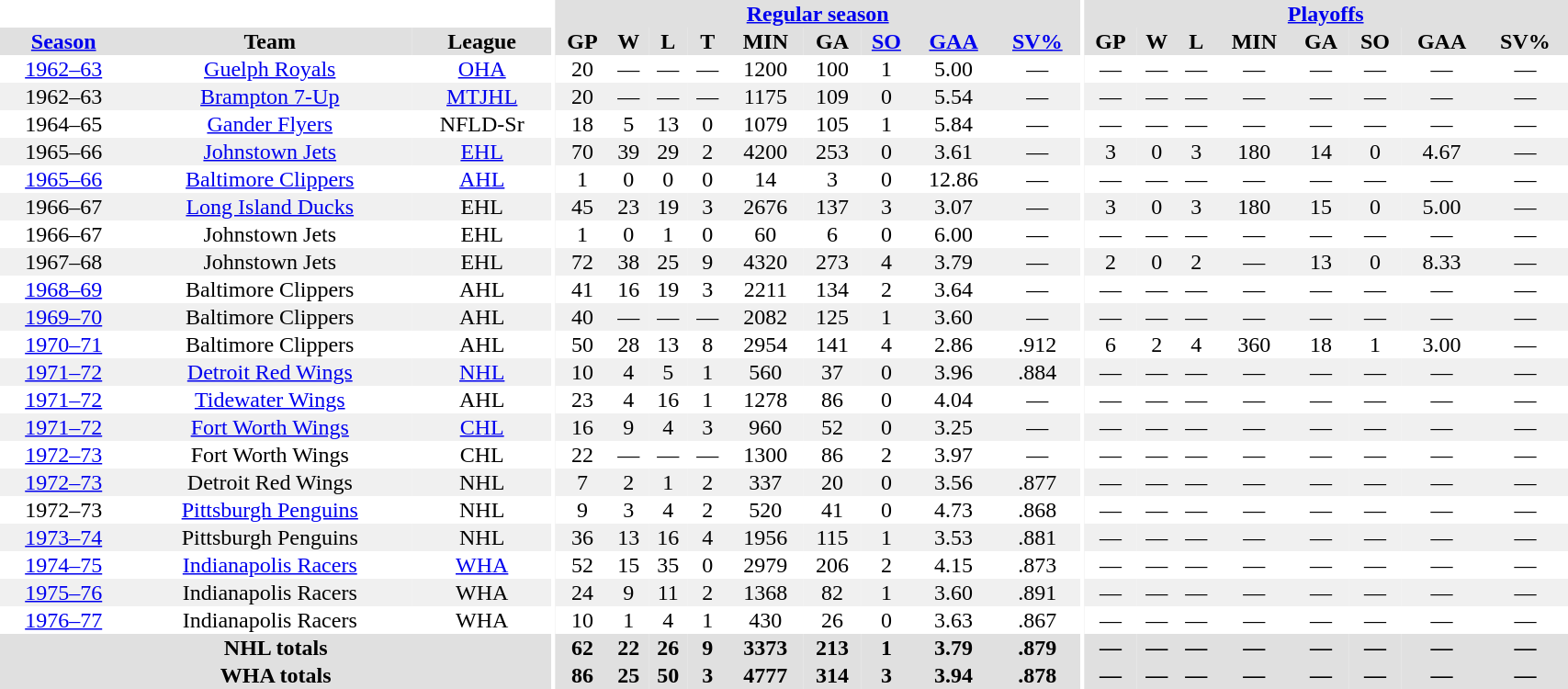<table border="0" cellpadding="1" cellspacing="0" style="width:90%; text-align:center;">
<tr bgcolor="#e0e0e0">
<th colspan="3" bgcolor="#ffffff"></th>
<th rowspan="99" bgcolor="#ffffff"></th>
<th colspan="9" bgcolor="#e0e0e0"><a href='#'>Regular season</a></th>
<th rowspan="99" bgcolor="#ffffff"></th>
<th colspan="8" bgcolor="#e0e0e0"><a href='#'>Playoffs</a></th>
</tr>
<tr bgcolor="#e0e0e0">
<th><a href='#'>Season</a></th>
<th>Team</th>
<th>League</th>
<th>GP</th>
<th>W</th>
<th>L</th>
<th>T</th>
<th>MIN</th>
<th>GA</th>
<th><a href='#'>SO</a></th>
<th><a href='#'>GAA</a></th>
<th><a href='#'>SV%</a></th>
<th>GP</th>
<th>W</th>
<th>L</th>
<th>MIN</th>
<th>GA</th>
<th>SO</th>
<th>GAA</th>
<th>SV%</th>
</tr>
<tr>
<td><a href='#'>1962–63</a></td>
<td><a href='#'>Guelph Royals</a></td>
<td><a href='#'>OHA</a></td>
<td>20</td>
<td>—</td>
<td>—</td>
<td>—</td>
<td>1200</td>
<td>100</td>
<td>1</td>
<td>5.00</td>
<td>—</td>
<td>—</td>
<td>—</td>
<td>—</td>
<td>—</td>
<td>—</td>
<td>—</td>
<td>—</td>
<td>—</td>
</tr>
<tr bgcolor="#f0f0f0">
<td>1962–63</td>
<td><a href='#'>Brampton 7-Up</a></td>
<td><a href='#'>MTJHL</a></td>
<td>20</td>
<td>—</td>
<td>—</td>
<td>—</td>
<td>1175</td>
<td>109</td>
<td>0</td>
<td>5.54</td>
<td>—</td>
<td>—</td>
<td>—</td>
<td>—</td>
<td>—</td>
<td>—</td>
<td>—</td>
<td>—</td>
<td>—</td>
</tr>
<tr>
<td>1964–65</td>
<td><a href='#'>Gander Flyers</a></td>
<td>NFLD-Sr</td>
<td>18</td>
<td>5</td>
<td>13</td>
<td>0</td>
<td>1079</td>
<td>105</td>
<td>1</td>
<td>5.84</td>
<td>—</td>
<td>—</td>
<td>—</td>
<td>—</td>
<td>—</td>
<td>—</td>
<td>—</td>
<td>—</td>
<td>—</td>
</tr>
<tr bgcolor="#f0f0f0">
<td>1965–66</td>
<td><a href='#'>Johnstown Jets</a></td>
<td><a href='#'>EHL</a></td>
<td>70</td>
<td>39</td>
<td>29</td>
<td>2</td>
<td>4200</td>
<td>253</td>
<td>0</td>
<td>3.61</td>
<td>—</td>
<td>3</td>
<td>0</td>
<td>3</td>
<td>180</td>
<td>14</td>
<td>0</td>
<td>4.67</td>
<td>—</td>
</tr>
<tr>
<td><a href='#'>1965–66</a></td>
<td><a href='#'>Baltimore Clippers</a></td>
<td><a href='#'>AHL</a></td>
<td>1</td>
<td>0</td>
<td>0</td>
<td>0</td>
<td>14</td>
<td>3</td>
<td>0</td>
<td>12.86</td>
<td>—</td>
<td>—</td>
<td>—</td>
<td>—</td>
<td>—</td>
<td>—</td>
<td>—</td>
<td>—</td>
<td>—</td>
</tr>
<tr bgcolor="#f0f0f0">
<td>1966–67</td>
<td><a href='#'>Long Island Ducks</a></td>
<td>EHL</td>
<td>45</td>
<td>23</td>
<td>19</td>
<td>3</td>
<td>2676</td>
<td>137</td>
<td>3</td>
<td>3.07</td>
<td>—</td>
<td>3</td>
<td>0</td>
<td>3</td>
<td>180</td>
<td>15</td>
<td>0</td>
<td>5.00</td>
<td>—</td>
</tr>
<tr>
<td>1966–67</td>
<td>Johnstown Jets</td>
<td>EHL</td>
<td>1</td>
<td>0</td>
<td>1</td>
<td>0</td>
<td>60</td>
<td>6</td>
<td>0</td>
<td>6.00</td>
<td>—</td>
<td>—</td>
<td>—</td>
<td>—</td>
<td>—</td>
<td>—</td>
<td>—</td>
<td>—</td>
<td>—</td>
</tr>
<tr bgcolor="#f0f0f0">
<td>1967–68</td>
<td>Johnstown Jets</td>
<td>EHL</td>
<td>72</td>
<td>38</td>
<td>25</td>
<td>9</td>
<td>4320</td>
<td>273</td>
<td>4</td>
<td>3.79</td>
<td>—</td>
<td>2</td>
<td>0</td>
<td>2</td>
<td>—</td>
<td>13</td>
<td>0</td>
<td>8.33</td>
<td>—</td>
</tr>
<tr>
<td><a href='#'>1968–69</a></td>
<td>Baltimore Clippers</td>
<td>AHL</td>
<td>41</td>
<td>16</td>
<td>19</td>
<td>3</td>
<td>2211</td>
<td>134</td>
<td>2</td>
<td>3.64</td>
<td>—</td>
<td>—</td>
<td>—</td>
<td>—</td>
<td>—</td>
<td>—</td>
<td>—</td>
<td>—</td>
<td>—</td>
</tr>
<tr bgcolor="#f0f0f0">
<td><a href='#'>1969–70</a></td>
<td>Baltimore Clippers</td>
<td>AHL</td>
<td>40</td>
<td>—</td>
<td>—</td>
<td>—</td>
<td>2082</td>
<td>125</td>
<td>1</td>
<td>3.60</td>
<td>—</td>
<td>—</td>
<td>—</td>
<td>—</td>
<td>—</td>
<td>—</td>
<td>—</td>
<td>—</td>
<td>—</td>
</tr>
<tr>
<td><a href='#'>1970–71</a></td>
<td>Baltimore Clippers</td>
<td>AHL</td>
<td>50</td>
<td>28</td>
<td>13</td>
<td>8</td>
<td>2954</td>
<td>141</td>
<td>4</td>
<td>2.86</td>
<td>.912</td>
<td>6</td>
<td>2</td>
<td>4</td>
<td>360</td>
<td>18</td>
<td>1</td>
<td>3.00</td>
<td>—</td>
</tr>
<tr bgcolor="#f0f0f0">
<td><a href='#'>1971–72</a></td>
<td><a href='#'>Detroit Red Wings</a></td>
<td><a href='#'>NHL</a></td>
<td>10</td>
<td>4</td>
<td>5</td>
<td>1</td>
<td>560</td>
<td>37</td>
<td>0</td>
<td>3.96</td>
<td>.884</td>
<td>—</td>
<td>—</td>
<td>—</td>
<td>—</td>
<td>—</td>
<td>—</td>
<td>—</td>
<td>—</td>
</tr>
<tr>
<td><a href='#'>1971–72</a></td>
<td><a href='#'>Tidewater Wings</a></td>
<td>AHL</td>
<td>23</td>
<td>4</td>
<td>16</td>
<td>1</td>
<td>1278</td>
<td>86</td>
<td>0</td>
<td>4.04</td>
<td>—</td>
<td>—</td>
<td>—</td>
<td>—</td>
<td>—</td>
<td>—</td>
<td>—</td>
<td>—</td>
<td>—</td>
</tr>
<tr bgcolor="#f0f0f0">
<td><a href='#'>1971–72</a></td>
<td><a href='#'>Fort Worth Wings</a></td>
<td><a href='#'>CHL</a></td>
<td>16</td>
<td>9</td>
<td>4</td>
<td>3</td>
<td>960</td>
<td>52</td>
<td>0</td>
<td>3.25</td>
<td>—</td>
<td>—</td>
<td>—</td>
<td>—</td>
<td>—</td>
<td>—</td>
<td>—</td>
<td>—</td>
<td>—</td>
</tr>
<tr>
<td><a href='#'>1972–73</a></td>
<td>Fort Worth Wings</td>
<td>CHL</td>
<td>22</td>
<td>—</td>
<td>—</td>
<td>—</td>
<td>1300</td>
<td>86</td>
<td>2</td>
<td>3.97</td>
<td>—</td>
<td>—</td>
<td>—</td>
<td>—</td>
<td>—</td>
<td>—</td>
<td>—</td>
<td>—</td>
<td>—</td>
</tr>
<tr bgcolor="#f0f0f0">
<td><a href='#'>1972–73</a></td>
<td>Detroit Red Wings</td>
<td>NHL</td>
<td>7</td>
<td>2</td>
<td>1</td>
<td>2</td>
<td>337</td>
<td>20</td>
<td>0</td>
<td>3.56</td>
<td>.877</td>
<td>—</td>
<td>—</td>
<td>—</td>
<td>—</td>
<td>—</td>
<td>—</td>
<td>—</td>
<td>—</td>
</tr>
<tr>
<td>1972–73</td>
<td><a href='#'>Pittsburgh Penguins</a></td>
<td>NHL</td>
<td>9</td>
<td>3</td>
<td>4</td>
<td>2</td>
<td>520</td>
<td>41</td>
<td>0</td>
<td>4.73</td>
<td>.868</td>
<td>—</td>
<td>—</td>
<td>—</td>
<td>—</td>
<td>—</td>
<td>—</td>
<td>—</td>
<td>—</td>
</tr>
<tr bgcolor="#f0f0f0">
<td><a href='#'>1973–74</a></td>
<td>Pittsburgh Penguins</td>
<td>NHL</td>
<td>36</td>
<td>13</td>
<td>16</td>
<td>4</td>
<td>1956</td>
<td>115</td>
<td>1</td>
<td>3.53</td>
<td>.881</td>
<td>—</td>
<td>—</td>
<td>—</td>
<td>—</td>
<td>—</td>
<td>—</td>
<td>—</td>
<td>—</td>
</tr>
<tr>
<td><a href='#'>1974–75</a></td>
<td><a href='#'>Indianapolis Racers</a></td>
<td><a href='#'>WHA</a></td>
<td>52</td>
<td>15</td>
<td>35</td>
<td>0</td>
<td>2979</td>
<td>206</td>
<td>2</td>
<td>4.15</td>
<td>.873</td>
<td>—</td>
<td>—</td>
<td>—</td>
<td>—</td>
<td>—</td>
<td>—</td>
<td>—</td>
<td>—</td>
</tr>
<tr bgcolor="#f0f0f0">
<td><a href='#'>1975–76</a></td>
<td>Indianapolis Racers</td>
<td>WHA</td>
<td>24</td>
<td>9</td>
<td>11</td>
<td>2</td>
<td>1368</td>
<td>82</td>
<td>1</td>
<td>3.60</td>
<td>.891</td>
<td>—</td>
<td>—</td>
<td>—</td>
<td>—</td>
<td>—</td>
<td>—</td>
<td>—</td>
<td>—</td>
</tr>
<tr>
<td><a href='#'>1976–77</a></td>
<td>Indianapolis Racers</td>
<td>WHA</td>
<td>10</td>
<td>1</td>
<td>4</td>
<td>1</td>
<td>430</td>
<td>26</td>
<td>0</td>
<td>3.63</td>
<td>.867</td>
<td>—</td>
<td>—</td>
<td>—</td>
<td>—</td>
<td>—</td>
<td>—</td>
<td>—</td>
<td>—</td>
</tr>
<tr bgcolor="#e0e0e0">
<th colspan=3>NHL totals</th>
<th>62</th>
<th>22</th>
<th>26</th>
<th>9</th>
<th>3373</th>
<th>213</th>
<th>1</th>
<th>3.79</th>
<th>.879</th>
<th>—</th>
<th>—</th>
<th>—</th>
<th>—</th>
<th>—</th>
<th>—</th>
<th>—</th>
<th>—</th>
</tr>
<tr bgcolor="#e0e0e0">
<th colspan=3>WHA totals</th>
<th>86</th>
<th>25</th>
<th>50</th>
<th>3</th>
<th>4777</th>
<th>314</th>
<th>3</th>
<th>3.94</th>
<th>.878</th>
<th>—</th>
<th>—</th>
<th>—</th>
<th>—</th>
<th>—</th>
<th>—</th>
<th>—</th>
<th>—</th>
</tr>
</table>
